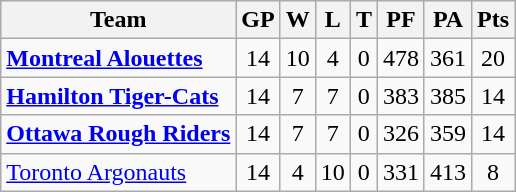<table class="wikitable">
<tr>
<th>Team</th>
<th>GP</th>
<th>W</th>
<th>L</th>
<th>T</th>
<th>PF</th>
<th>PA</th>
<th>Pts</th>
</tr>
<tr align="center">
<td align="left"><strong><a href='#'>Montreal Alouettes</a></strong></td>
<td>14</td>
<td>10</td>
<td>4</td>
<td>0</td>
<td>478</td>
<td>361</td>
<td>20</td>
</tr>
<tr align="center">
<td align="left"><strong><a href='#'>Hamilton Tiger-Cats</a></strong></td>
<td>14</td>
<td>7</td>
<td>7</td>
<td>0</td>
<td>383</td>
<td>385</td>
<td>14</td>
</tr>
<tr align="center">
<td align="left"><strong><a href='#'>Ottawa Rough Riders</a></strong></td>
<td>14</td>
<td>7</td>
<td>7</td>
<td>0</td>
<td>326</td>
<td>359</td>
<td>14</td>
</tr>
<tr align="center">
<td align="left"><a href='#'>Toronto Argonauts</a></td>
<td>14</td>
<td>4</td>
<td>10</td>
<td>0</td>
<td>331</td>
<td>413</td>
<td>8</td>
</tr>
</table>
